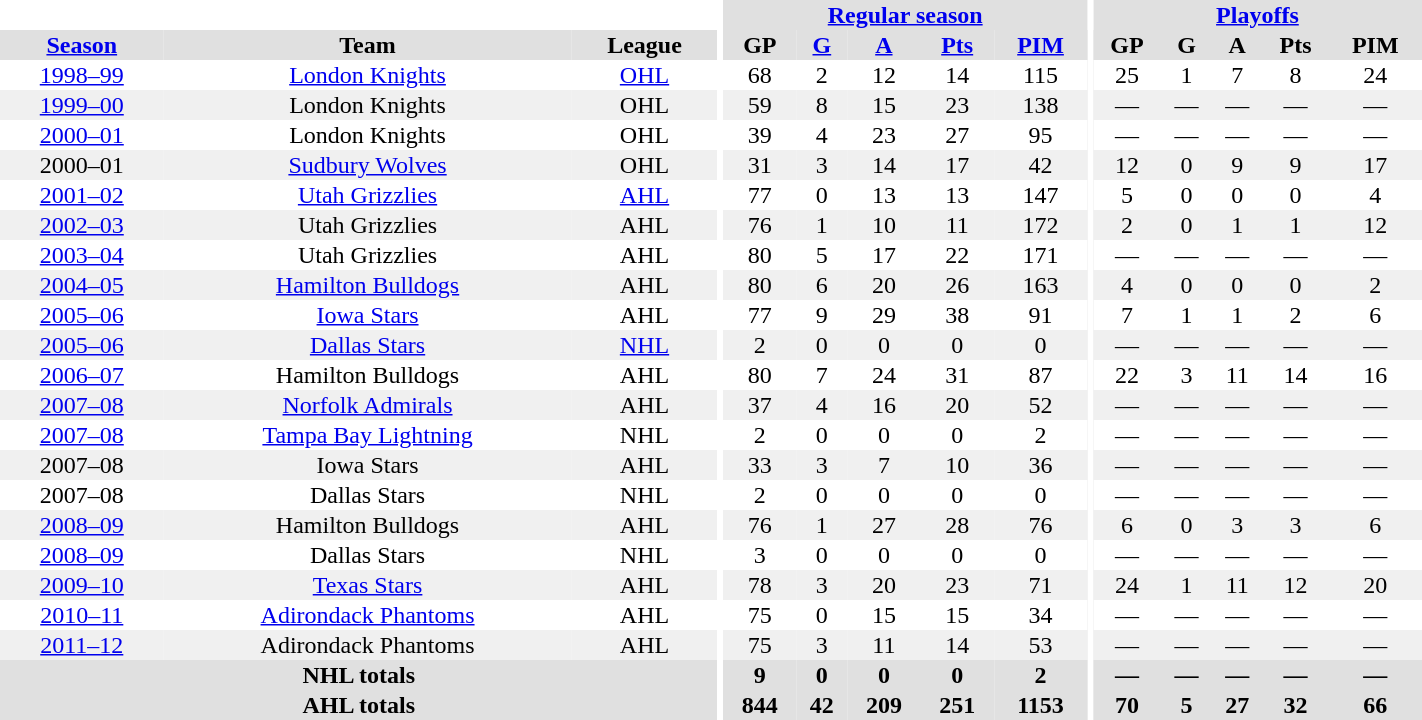<table border="0" cellpadding="1" cellspacing="0" style="text-align:center; width:75%">
<tr bgcolor="#e0e0e0">
<th colspan="3" bgcolor="#ffffff"></th>
<th rowspan="99" bgcolor="#ffffff"></th>
<th colspan="5"><a href='#'>Regular season</a></th>
<th rowspan="99" bgcolor="#ffffff"></th>
<th colspan="5"><a href='#'>Playoffs</a></th>
</tr>
<tr bgcolor="#e0e0e0">
<th><a href='#'>Season</a></th>
<th>Team</th>
<th>League</th>
<th>GP</th>
<th><a href='#'>G</a></th>
<th><a href='#'>A</a></th>
<th><a href='#'>Pts</a></th>
<th><a href='#'>PIM</a></th>
<th>GP</th>
<th>G</th>
<th>A</th>
<th>Pts</th>
<th>PIM</th>
</tr>
<tr ALIGN="center">
<td><a href='#'>1998–99</a></td>
<td><a href='#'>London Knights</a></td>
<td><a href='#'>OHL</a></td>
<td>68</td>
<td>2</td>
<td>12</td>
<td>14</td>
<td>115</td>
<td>25</td>
<td>1</td>
<td>7</td>
<td>8</td>
<td>24</td>
</tr>
<tr ALIGN="center" bgcolor="#f0f0f0">
<td><a href='#'>1999–00</a></td>
<td>London Knights</td>
<td>OHL</td>
<td>59</td>
<td>8</td>
<td>15</td>
<td>23</td>
<td>138</td>
<td>—</td>
<td>—</td>
<td>—</td>
<td>—</td>
<td>—</td>
</tr>
<tr ALIGN="center">
<td><a href='#'>2000–01</a></td>
<td>London Knights</td>
<td>OHL</td>
<td>39</td>
<td>4</td>
<td>23</td>
<td>27</td>
<td>95</td>
<td>—</td>
<td>—</td>
<td>—</td>
<td>—</td>
<td>—</td>
</tr>
<tr ALIGN="center"  bgcolor="#f0f0f0">
<td>2000–01</td>
<td><a href='#'>Sudbury Wolves</a></td>
<td>OHL</td>
<td>31</td>
<td>3</td>
<td>14</td>
<td>17</td>
<td>42</td>
<td>12</td>
<td>0</td>
<td>9</td>
<td>9</td>
<td>17</td>
</tr>
<tr ALIGN="center">
<td><a href='#'>2001–02</a></td>
<td><a href='#'>Utah Grizzlies</a></td>
<td><a href='#'>AHL</a></td>
<td>77</td>
<td>0</td>
<td>13</td>
<td>13</td>
<td>147</td>
<td>5</td>
<td>0</td>
<td>0</td>
<td>0</td>
<td>4</td>
</tr>
<tr ALIGN="center"  bgcolor="#f0f0f0">
<td><a href='#'>2002–03</a></td>
<td>Utah Grizzlies</td>
<td>AHL</td>
<td>76</td>
<td>1</td>
<td>10</td>
<td>11</td>
<td>172</td>
<td>2</td>
<td>0</td>
<td>1</td>
<td>1</td>
<td>12</td>
</tr>
<tr ALIGN="center">
<td><a href='#'>2003–04</a></td>
<td>Utah Grizzlies</td>
<td>AHL</td>
<td>80</td>
<td>5</td>
<td>17</td>
<td>22</td>
<td>171</td>
<td>—</td>
<td>—</td>
<td>—</td>
<td>—</td>
<td>—</td>
</tr>
<tr ALIGN="center"  bgcolor="#f0f0f0">
<td><a href='#'>2004–05</a></td>
<td><a href='#'>Hamilton Bulldogs</a></td>
<td>AHL</td>
<td>80</td>
<td>6</td>
<td>20</td>
<td>26</td>
<td>163</td>
<td>4</td>
<td>0</td>
<td>0</td>
<td>0</td>
<td>2</td>
</tr>
<tr ALIGN="center">
<td><a href='#'>2005–06</a></td>
<td><a href='#'>Iowa Stars</a></td>
<td>AHL</td>
<td>77</td>
<td>9</td>
<td>29</td>
<td>38</td>
<td>91</td>
<td>7</td>
<td>1</td>
<td>1</td>
<td>2</td>
<td>6</td>
</tr>
<tr ALIGN="center" bgcolor="#f0f0f0">
<td><a href='#'>2005–06</a></td>
<td><a href='#'>Dallas Stars</a></td>
<td><a href='#'>NHL</a></td>
<td>2</td>
<td>0</td>
<td>0</td>
<td>0</td>
<td>0</td>
<td>—</td>
<td>—</td>
<td>—</td>
<td>—</td>
<td>—</td>
</tr>
<tr ALIGN="center">
<td><a href='#'>2006–07</a></td>
<td>Hamilton Bulldogs</td>
<td>AHL</td>
<td>80</td>
<td>7</td>
<td>24</td>
<td>31</td>
<td>87</td>
<td>22</td>
<td>3</td>
<td>11</td>
<td>14</td>
<td>16</td>
</tr>
<tr ALIGN="center" bgcolor="#f0f0f0">
<td><a href='#'>2007–08</a></td>
<td><a href='#'>Norfolk Admirals</a></td>
<td>AHL</td>
<td>37</td>
<td>4</td>
<td>16</td>
<td>20</td>
<td>52</td>
<td>—</td>
<td>—</td>
<td>—</td>
<td>—</td>
<td>—</td>
</tr>
<tr ALIGN="center">
<td><a href='#'>2007–08</a></td>
<td><a href='#'>Tampa Bay Lightning</a></td>
<td>NHL</td>
<td>2</td>
<td>0</td>
<td>0</td>
<td>0</td>
<td>2</td>
<td>—</td>
<td>—</td>
<td>—</td>
<td>—</td>
<td>—</td>
</tr>
<tr ALIGN="center" bgcolor="#f0f0f0">
<td>2007–08</td>
<td>Iowa Stars</td>
<td>AHL</td>
<td>33</td>
<td>3</td>
<td>7</td>
<td>10</td>
<td>36</td>
<td>—</td>
<td>—</td>
<td>—</td>
<td>—</td>
<td>—</td>
</tr>
<tr ALIGN="center">
<td>2007–08</td>
<td>Dallas Stars</td>
<td>NHL</td>
<td>2</td>
<td>0</td>
<td>0</td>
<td>0</td>
<td>0</td>
<td>—</td>
<td>—</td>
<td>—</td>
<td>—</td>
<td>—</td>
</tr>
<tr ALIGN="center"  bgcolor="#f0f0f0">
<td><a href='#'>2008–09</a></td>
<td>Hamilton Bulldogs</td>
<td>AHL</td>
<td>76</td>
<td>1</td>
<td>27</td>
<td>28</td>
<td>76</td>
<td>6</td>
<td>0</td>
<td>3</td>
<td>3</td>
<td>6</td>
</tr>
<tr ALIGN="center">
<td><a href='#'>2008–09</a></td>
<td>Dallas Stars</td>
<td>NHL</td>
<td>3</td>
<td>0</td>
<td>0</td>
<td>0</td>
<td>0</td>
<td>—</td>
<td>—</td>
<td>—</td>
<td>—</td>
<td>—</td>
</tr>
<tr ALIGN="center" bgcolor="#f0f0f0">
<td><a href='#'>2009–10</a></td>
<td><a href='#'>Texas Stars</a></td>
<td>AHL</td>
<td>78</td>
<td>3</td>
<td>20</td>
<td>23</td>
<td>71</td>
<td>24</td>
<td>1</td>
<td>11</td>
<td>12</td>
<td>20</td>
</tr>
<tr ALIGN="center">
<td><a href='#'>2010–11</a></td>
<td><a href='#'>Adirondack Phantoms</a></td>
<td>AHL</td>
<td>75</td>
<td>0</td>
<td>15</td>
<td>15</td>
<td>34</td>
<td>—</td>
<td>—</td>
<td>—</td>
<td>—</td>
<td>—</td>
</tr>
<tr ALIGN="center" bgcolor="#f0f0f0">
<td><a href='#'>2011–12</a></td>
<td>Adirondack Phantoms</td>
<td>AHL</td>
<td>75</td>
<td>3</td>
<td>11</td>
<td>14</td>
<td>53</td>
<td>—</td>
<td>—</td>
<td>—</td>
<td>—</td>
<td>—</td>
</tr>
<tr ALIGN="center" bgcolor="#e0e0e0">
<th colspan="3">NHL totals</th>
<th>9</th>
<th>0</th>
<th>0</th>
<th>0</th>
<th>2</th>
<th>—</th>
<th>—</th>
<th>—</th>
<th>—</th>
<th>—</th>
</tr>
<tr ALIGN="center" bgcolor="#e0e0e0">
<th colspan="3">AHL totals</th>
<th>844</th>
<th>42</th>
<th>209</th>
<th>251</th>
<th>1153</th>
<th>70</th>
<th>5</th>
<th>27</th>
<th>32</th>
<th>66</th>
</tr>
</table>
